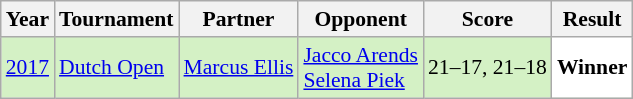<table class="sortable wikitable" style="font-size: 90%;">
<tr>
<th>Year</th>
<th>Tournament</th>
<th>Partner</th>
<th>Opponent</th>
<th>Score</th>
<th>Result</th>
</tr>
<tr style="background:#D4F1C5">
<td align="center"><a href='#'>2017</a></td>
<td align="left"><a href='#'>Dutch Open</a></td>
<td align="left"> <a href='#'>Marcus Ellis</a></td>
<td align="left"> <a href='#'>Jacco Arends</a><br> <a href='#'>Selena Piek</a></td>
<td align="left">21–17, 21–18</td>
<td style="text-align:left; background:white"> <strong>Winner</strong></td>
</tr>
</table>
